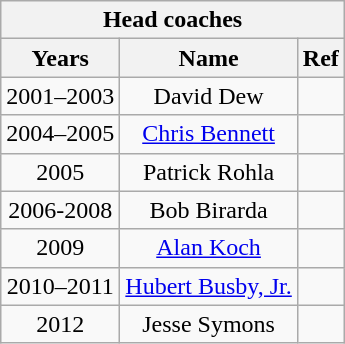<table class="wikitable" style="text-align: center">
<tr>
<th colspan="3">Head coaches</th>
</tr>
<tr>
<th>Years</th>
<th>Name</th>
<th>Ref</th>
</tr>
<tr>
<td>2001–2003</td>
<td>David Dew</td>
<td></td>
</tr>
<tr>
<td>2004–2005</td>
<td><a href='#'>Chris Bennett</a></td>
<td></td>
</tr>
<tr>
<td>2005</td>
<td>Patrick Rohla</td>
<td></td>
</tr>
<tr>
<td>2006-2008</td>
<td>Bob Birarda</td>
<td></td>
</tr>
<tr>
<td>2009</td>
<td><a href='#'>Alan Koch</a></td>
<td></td>
</tr>
<tr>
<td>2010–2011</td>
<td><a href='#'>Hubert Busby, Jr.</a></td>
<td></td>
</tr>
<tr>
<td>2012</td>
<td>Jesse Symons</td>
<td></td>
</tr>
</table>
